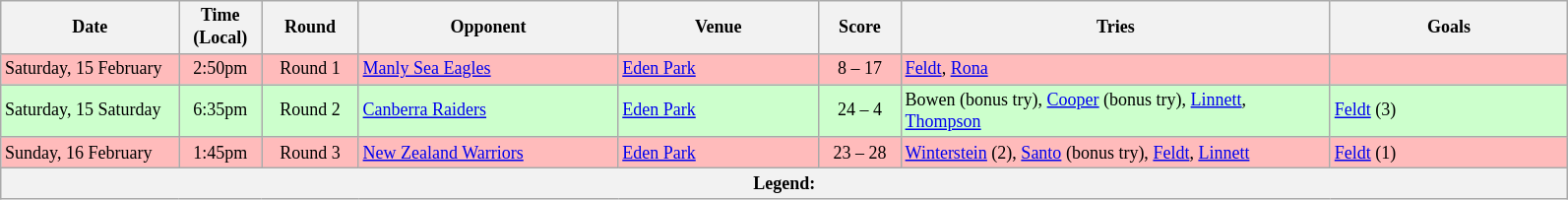<table class="wikitable" style="font-size:75%;">
<tr>
<th style="width:115px;">Date</th>
<th style="width:50px;">Time (Local)</th>
<th style="width:60px;">Round</th>
<th style="width:170px;">Opponent</th>
<th style="width:130px;">Venue</th>
<th style="width:50px;">Score</th>
<th style="width:285px;">Tries</th>
<th style="width:155px;">Goals</th>
</tr>
<tr style="background:#fbb;">
<td>Saturday, 15 February</td>
<td style="text-align:center;">2:50pm</td>
<td style="text-align:center;">Round 1</td>
<td> <a href='#'>Manly Sea Eagles</a></td>
<td><a href='#'>Eden Park</a></td>
<td style="text-align:center;">8 – 17</td>
<td><a href='#'>Feldt</a>, <a href='#'>Rona</a></td>
<td></td>
</tr>
<tr style="background:#cfc;">
<td>Saturday, 15 Saturday</td>
<td style="text-align:center;">6:35pm</td>
<td style="text-align:center;">Round 2</td>
<td> <a href='#'>Canberra Raiders</a></td>
<td><a href='#'>Eden Park</a></td>
<td style="text-align:center;">24 – 4</td>
<td>Bowen (bonus try), <a href='#'>Cooper</a> (bonus try), <a href='#'>Linnett</a>, <a href='#'>Thompson</a></td>
<td><a href='#'>Feldt</a> (3)</td>
</tr>
<tr style="background:#fbb;">
<td>Sunday, 16 February</td>
<td style="text-align:center;">1:45pm</td>
<td style="text-align:center;">Round 3</td>
<td> <a href='#'>New Zealand Warriors</a></td>
<td><a href='#'>Eden Park</a></td>
<td style="text-align:center;">23 – 28</td>
<td><a href='#'>Winterstein</a> (2), <a href='#'>Santo</a> (bonus try), <a href='#'>Feldt</a>, <a href='#'>Linnett</a></td>
<td><a href='#'>Feldt</a> (1)</td>
</tr>
<tr>
<th colspan="12"><strong>Legend</strong>:  </th>
</tr>
</table>
